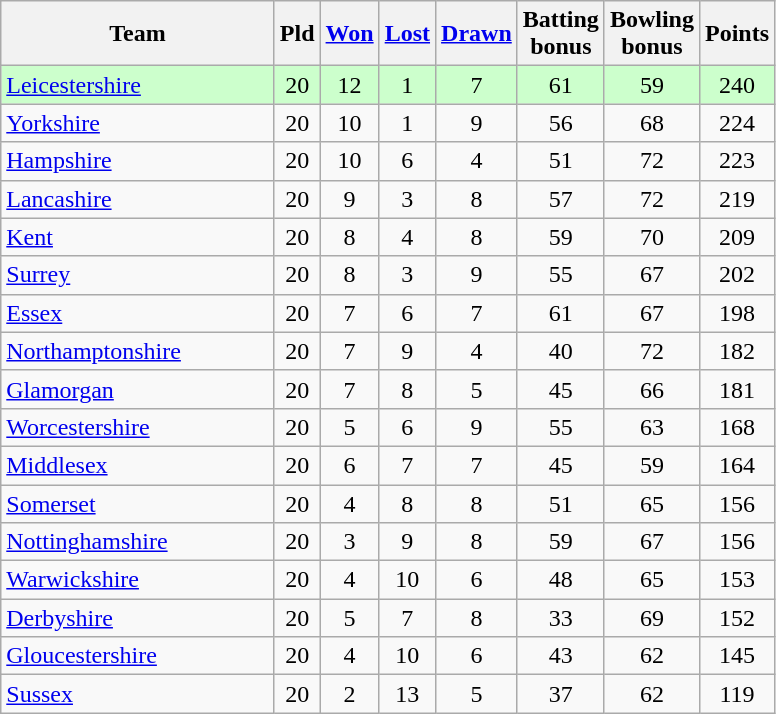<table class="wikitable" style="text-align:center;">
<tr>
<th width=175>Team</th>
<th width=20 abbr="Played">Pld</th>
<th width=20 abbr="Won"><a href='#'>Won</a></th>
<th width=20 abbr="Lost"><a href='#'>Lost</a></th>
<th width=20 abbr="Drawn"><a href='#'>Drawn</a></th>
<th width=20 abbr="Bonus points">Batting bonus</th>
<th width=20 abbr="Bonus points">Bowling bonus</th>
<th width=20 abbr="Points">Points</th>
</tr>
<tr style="background:#ccffcc;">
<td style="text-align:left;"><a href='#'>Leicestershire</a></td>
<td>20</td>
<td>12</td>
<td>1</td>
<td>7</td>
<td>61</td>
<td>59</td>
<td>240</td>
</tr>
<tr>
<td style="text-align:left;"><a href='#'>Yorkshire</a></td>
<td>20</td>
<td>10</td>
<td>1</td>
<td>9</td>
<td>56</td>
<td>68</td>
<td>224</td>
</tr>
<tr>
<td style="text-align:left;"><a href='#'>Hampshire</a></td>
<td>20</td>
<td>10</td>
<td>6</td>
<td>4</td>
<td>51</td>
<td>72</td>
<td>223</td>
</tr>
<tr>
<td style="text-align:left;"><a href='#'>Lancashire</a></td>
<td>20</td>
<td>9</td>
<td>3</td>
<td>8</td>
<td>57</td>
<td>72</td>
<td>219</td>
</tr>
<tr>
<td style="text-align:left;"><a href='#'>Kent</a></td>
<td>20</td>
<td>8</td>
<td>4</td>
<td>8</td>
<td>59</td>
<td>70</td>
<td>209</td>
</tr>
<tr>
<td style="text-align:left;"><a href='#'>Surrey</a></td>
<td>20</td>
<td>8</td>
<td>3</td>
<td>9</td>
<td>55</td>
<td>67</td>
<td>202</td>
</tr>
<tr>
<td style="text-align:left;"><a href='#'>Essex</a></td>
<td>20</td>
<td>7</td>
<td>6</td>
<td>7</td>
<td>61</td>
<td>67</td>
<td>198</td>
</tr>
<tr>
<td style="text-align:left;"><a href='#'>Northamptonshire</a></td>
<td>20</td>
<td>7</td>
<td>9</td>
<td>4</td>
<td>40</td>
<td>72</td>
<td>182</td>
</tr>
<tr>
<td style="text-align:left;"><a href='#'>Glamorgan</a></td>
<td>20</td>
<td>7</td>
<td>8</td>
<td>5</td>
<td>45</td>
<td>66</td>
<td>181</td>
</tr>
<tr>
<td style="text-align:left;"><a href='#'>Worcestershire</a></td>
<td>20</td>
<td>5</td>
<td>6</td>
<td>9</td>
<td>55</td>
<td>63</td>
<td>168</td>
</tr>
<tr>
<td style="text-align:left;"><a href='#'>Middlesex</a></td>
<td>20</td>
<td>6</td>
<td>7</td>
<td>7</td>
<td>45</td>
<td>59</td>
<td>164</td>
</tr>
<tr>
<td style="text-align:left;"><a href='#'>Somerset</a></td>
<td>20</td>
<td>4</td>
<td>8</td>
<td>8</td>
<td>51</td>
<td>65</td>
<td>156</td>
</tr>
<tr>
<td style="text-align:left;"><a href='#'>Nottinghamshire</a></td>
<td>20</td>
<td>3</td>
<td>9</td>
<td>8</td>
<td>59</td>
<td>67</td>
<td>156</td>
</tr>
<tr>
<td style="text-align:left;"><a href='#'>Warwickshire</a></td>
<td>20</td>
<td>4</td>
<td>10</td>
<td>6</td>
<td>48</td>
<td>65</td>
<td>153</td>
</tr>
<tr>
<td style="text-align:left;"><a href='#'>Derbyshire</a></td>
<td>20</td>
<td>5</td>
<td>7</td>
<td>8</td>
<td>33</td>
<td>69</td>
<td>152</td>
</tr>
<tr>
<td style="text-align:left;"><a href='#'>Gloucestershire</a></td>
<td>20</td>
<td>4</td>
<td>10</td>
<td>6</td>
<td>43</td>
<td>62</td>
<td>145</td>
</tr>
<tr>
<td style="text-align:left;"><a href='#'>Sussex</a></td>
<td>20</td>
<td>2</td>
<td>13</td>
<td>5</td>
<td>37</td>
<td>62</td>
<td>119</td>
</tr>
</table>
